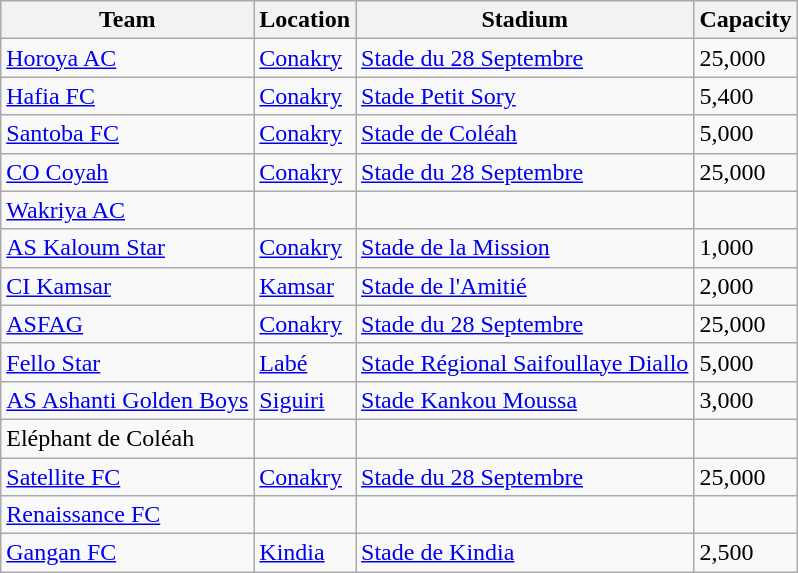<table class="wikitable sortable">
<tr>
<th>Team</th>
<th>Location</th>
<th>Stadium</th>
<th>Capacity</th>
</tr>
<tr>
<td><a href='#'>Horoya AC</a></td>
<td><a href='#'>Conakry</a></td>
<td><a href='#'>Stade du 28 Septembre</a></td>
<td>25,000</td>
</tr>
<tr>
<td><a href='#'>Hafia FC</a></td>
<td><a href='#'>Conakry</a></td>
<td><a href='#'>Stade Petit Sory</a></td>
<td>5,400</td>
</tr>
<tr>
<td><a href='#'>Santoba FC</a></td>
<td><a href='#'>Conakry</a></td>
<td><a href='#'>Stade de Coléah</a></td>
<td>5,000</td>
</tr>
<tr>
<td><a href='#'>CO Coyah</a></td>
<td><a href='#'>Conakry</a></td>
<td><a href='#'>Stade du 28 Septembre</a></td>
<td>25,000</td>
</tr>
<tr>
<td><a href='#'>Wakriya AC</a></td>
<td></td>
<td></td>
<td></td>
</tr>
<tr>
<td><a href='#'>AS Kaloum Star</a></td>
<td><a href='#'>Conakry</a></td>
<td><a href='#'>Stade de la Mission</a></td>
<td>1,000</td>
</tr>
<tr>
<td><a href='#'>CI Kamsar</a></td>
<td><a href='#'>Kamsar</a></td>
<td><a href='#'>Stade de l'Amitié</a></td>
<td>2,000</td>
</tr>
<tr>
<td><a href='#'>ASFAG</a></td>
<td><a href='#'>Conakry</a></td>
<td><a href='#'>Stade du 28 Septembre</a></td>
<td>25,000</td>
</tr>
<tr>
<td><a href='#'>Fello Star</a></td>
<td><a href='#'>Labé</a></td>
<td><a href='#'>Stade Régional Saifoullaye Diallo</a></td>
<td>5,000</td>
</tr>
<tr>
<td><a href='#'>AS Ashanti Golden Boys</a></td>
<td><a href='#'>Siguiri</a></td>
<td><a href='#'>Stade Kankou Moussa</a></td>
<td>3,000</td>
</tr>
<tr>
<td>Eléphant de Coléah</td>
<td></td>
<td></td>
<td></td>
</tr>
<tr>
<td><a href='#'>Satellite FC</a></td>
<td><a href='#'>Conakry</a></td>
<td><a href='#'>Stade du 28 Septembre</a></td>
<td>25,000</td>
</tr>
<tr>
<td><a href='#'>Renaissance FC</a></td>
<td></td>
<td></td>
<td></td>
</tr>
<tr>
<td><a href='#'>Gangan FC</a></td>
<td><a href='#'>Kindia</a></td>
<td><a href='#'>Stade de Kindia</a></td>
<td>2,500</td>
</tr>
</table>
